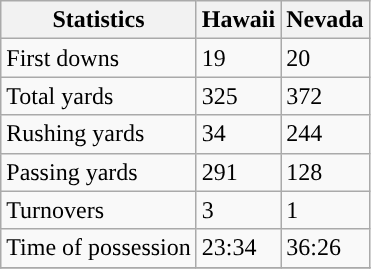<table class="wikitable">
<tr>
<th>Statistics</th>
<th>Hawaii</th>
<th>Nevada</th>
</tr>
<tr>
<td>First downs</td>
<td>19</td>
<td>20</td>
</tr>
<tr>
<td>Total yards</td>
<td>325</td>
<td>372</td>
</tr>
<tr>
<td>Rushing yards</td>
<td>34</td>
<td>244</td>
</tr>
<tr>
<td>Passing yards</td>
<td>291</td>
<td>128</td>
</tr>
<tr>
<td>Turnovers</td>
<td>3</td>
<td>1</td>
</tr>
<tr>
<td>Time of possession</td>
<td>23:34</td>
<td>36:26</td>
</tr>
<tr>
</tr>
</table>
